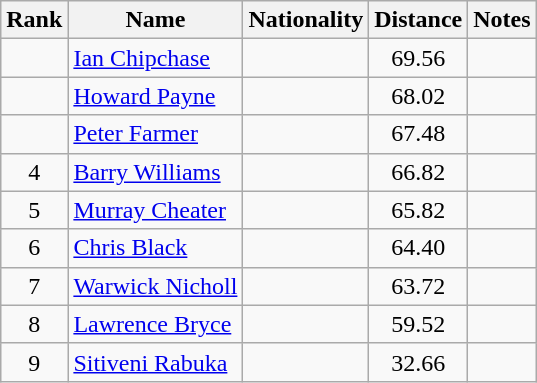<table class="wikitable sortable" style=" text-align:center;">
<tr>
<th scope=col>Rank</th>
<th scope=col>Name</th>
<th scope=col>Nationality</th>
<th scope=col>Distance</th>
<th scope=col>Notes</th>
</tr>
<tr>
<td></td>
<td style="text-align:left;"><a href='#'>Ian Chipchase</a></td>
<td style="text-align:left;"></td>
<td>69.56</td>
<td></td>
</tr>
<tr>
<td></td>
<td style="text-align:left;"><a href='#'>Howard Payne</a></td>
<td style="text-align:left;"></td>
<td>68.02</td>
<td></td>
</tr>
<tr>
<td></td>
<td style="text-align:left;"><a href='#'>Peter Farmer</a></td>
<td style="text-align:left;"></td>
<td>67.48</td>
<td></td>
</tr>
<tr>
<td>4</td>
<td style="text-align:left;"><a href='#'>Barry Williams</a></td>
<td style="text-align:left;"></td>
<td>66.82</td>
<td></td>
</tr>
<tr>
<td>5</td>
<td style="text-align:left;"><a href='#'>Murray Cheater</a></td>
<td style="text-align:left;"></td>
<td>65.82</td>
<td></td>
</tr>
<tr>
<td>6</td>
<td style="text-align:left;"><a href='#'>Chris Black</a></td>
<td style="text-align:left;"></td>
<td>64.40</td>
<td></td>
</tr>
<tr>
<td>7</td>
<td style="text-align:left;"><a href='#'>Warwick Nicholl</a></td>
<td style="text-align:left;"></td>
<td>63.72</td>
<td></td>
</tr>
<tr>
<td>8</td>
<td style="text-align:left;"><a href='#'>Lawrence Bryce</a></td>
<td style="text-align:left;"></td>
<td>59.52</td>
<td></td>
</tr>
<tr>
<td>9</td>
<td style="text-align:left;"><a href='#'>Sitiveni Rabuka</a></td>
<td style="text-align:left;"></td>
<td>32.66</td>
<td></td>
</tr>
</table>
